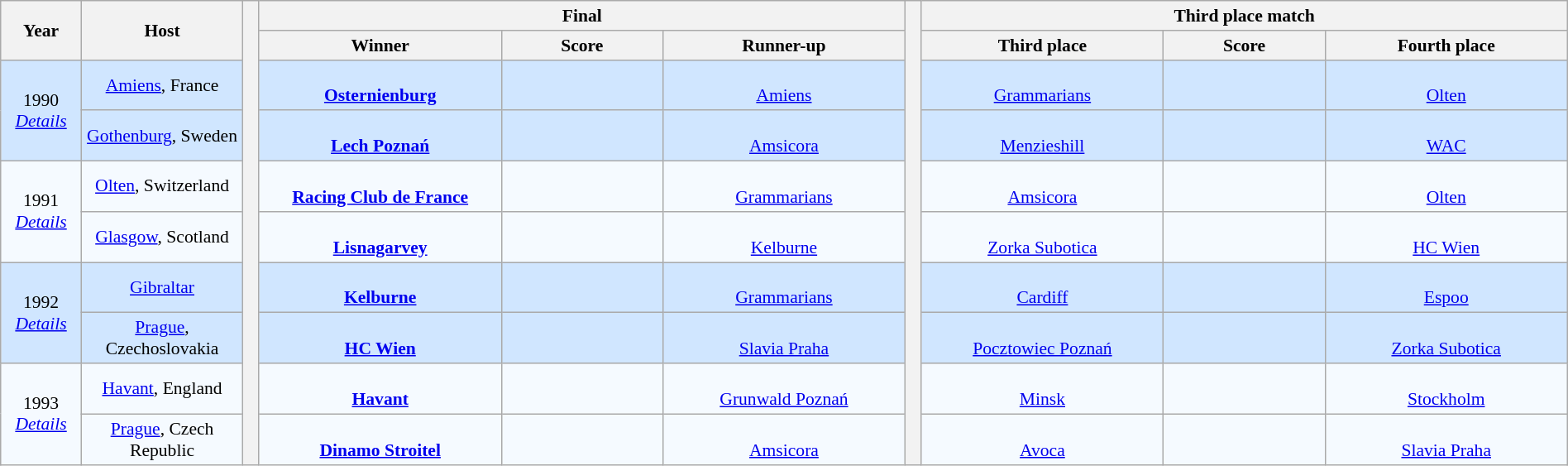<table class="wikitable" style="text-align:center;width:100%; font-size:90%;">
<tr>
<th rowspan="2" style="width:5%;">Year</th>
<th rowspan="2" style="width:10%;">Host</th>
<th style="width:1%;" rowspan="10"></th>
<th colspan=3>Final</th>
<th style="width:1%;" rowspan="10"></th>
<th colspan=3>Third place match</th>
</tr>
<tr>
<th width=15%>Winner</th>
<th width=10%>Score</th>
<th width=15%>Runner-up</th>
<th width=15%>Third place</th>
<th width=10%>Score</th>
<th width=15%>Fourth place</th>
</tr>
<tr style="background:#d0e6ff;">
<td rowspan="2">1990<br><em><a href='#'>Details</a></em></td>
<td><a href='#'>Amiens</a>, France</td>
<td><strong><br><a href='#'>Osternienburg</a></strong></td>
<td></td>
<td><br><a href='#'>Amiens</a></td>
<td><br><a href='#'>Grammarians</a></td>
<td></td>
<td><br><a href='#'>Olten</a></td>
</tr>
<tr style="background:#d0e6ff;">
<td><a href='#'>Gothenburg</a>, Sweden</td>
<td><strong><br><a href='#'>Lech Poznań</a></strong></td>
<td></td>
<td><br><a href='#'>Amsicora</a></td>
<td><br><a href='#'>Menzieshill</a></td>
<td></td>
<td><br><a href='#'>WAC</a></td>
</tr>
<tr style="background:#f5faff;">
<td rowspan=2>1991<br><em><a href='#'>Details</a></em></td>
<td><a href='#'>Olten</a>, Switzerland</td>
<td><strong><br><a href='#'>Racing Club de France</a></strong></td>
<td></td>
<td><br><a href='#'>Grammarians</a></td>
<td><br><a href='#'>Amsicora</a></td>
<td></td>
<td><br><a href='#'>Olten</a></td>
</tr>
<tr style="background:#f5faff;">
<td><a href='#'>Glasgow</a>, Scotland</td>
<td><strong><br><a href='#'>Lisnagarvey</a></strong></td>
<td></td>
<td><br><a href='#'>Kelburne</a></td>
<td><br><a href='#'>Zorka Subotica</a></td>
<td></td>
<td><br><a href='#'>HC Wien</a></td>
</tr>
<tr style="background:#d0e6ff;">
<td rowspan=2>1992<br><em><a href='#'>Details</a></em></td>
<td><a href='#'>Gibraltar</a></td>
<td><strong><br><a href='#'>Kelburne</a></strong></td>
<td></td>
<td><br><a href='#'>Grammarians</a></td>
<td><br><a href='#'>Cardiff</a></td>
<td></td>
<td><br><a href='#'>Espoo</a></td>
</tr>
<tr style="background:#d0e6ff;">
<td><a href='#'>Prague</a>, Czechoslovakia</td>
<td><strong><br><a href='#'>HC Wien</a></strong></td>
<td></td>
<td><br><a href='#'>Slavia Praha</a></td>
<td><br><a href='#'>Pocztowiec Poznań</a></td>
<td></td>
<td><br><a href='#'>Zorka Subotica</a></td>
</tr>
<tr style="background:#f5faff;">
<td rowspan=2>1993<br><em><a href='#'>Details</a></em></td>
<td><a href='#'>Havant</a>, England</td>
<td><strong><br><a href='#'>Havant</a></strong></td>
<td></td>
<td><br><a href='#'>Grunwald Poznań</a></td>
<td><br><a href='#'>Minsk</a></td>
<td></td>
<td><br><a href='#'>Stockholm</a></td>
</tr>
<tr style="background:#f5faff;">
<td><a href='#'>Prague</a>, Czech Republic</td>
<td><strong><br><a href='#'>Dinamo Stroitel</a></strong></td>
<td></td>
<td><br><a href='#'>Amsicora</a></td>
<td><br><a href='#'>Avoca</a></td>
<td></td>
<td><br><a href='#'>Slavia Praha</a></td>
</tr>
</table>
